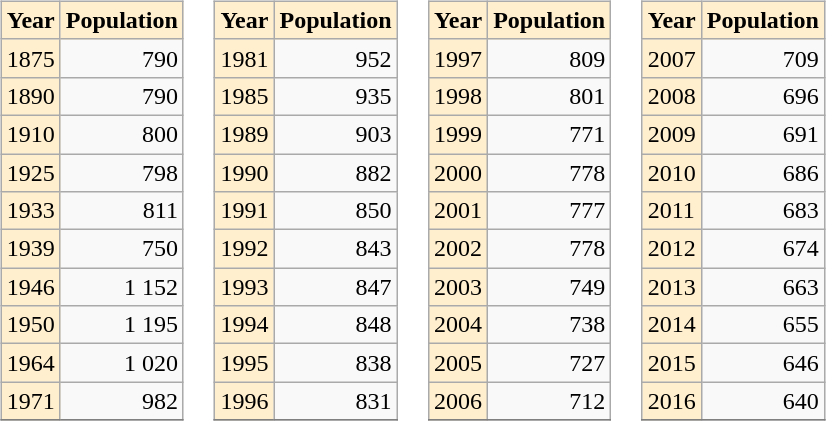<table>
<tr>
<td valign="top"><br><table class="wikitable" style="border: 1pt grey solid">
<tr>
<th style="background:#ffefcf;">Year</th>
<th style="background:#ffefcf;">Population</th>
</tr>
<tr>
<td style="background:#ffefcf">1875</td>
<td align=right>790</td>
</tr>
<tr>
<td style="background:#ffefcf">1890</td>
<td align=right>790</td>
</tr>
<tr>
<td style="background:#ffefcf">1910</td>
<td align=right>800</td>
</tr>
<tr>
<td style="background:#ffefcf">1925</td>
<td align=right>798</td>
</tr>
<tr>
<td style="background:#ffefcf">1933</td>
<td align=right>811</td>
</tr>
<tr>
<td style="background:#ffefcf">1939</td>
<td align=right>750</td>
</tr>
<tr>
<td style="background:#ffefcf">1946</td>
<td align=right>1 152</td>
</tr>
<tr>
<td style="background:#ffefcf">1950</td>
<td align=right>1 195</td>
</tr>
<tr>
<td style="background:#ffefcf">1964</td>
<td align=right>1 020</td>
</tr>
<tr>
<td style="background:#ffefcf">1971</td>
<td align=right>982</td>
</tr>
<tr>
</tr>
</table>
</td>
<td valign="top"><br><table class="wikitable" style="border: 1pt grey solid">
<tr>
<th style="background:#ffefcf;">Year</th>
<th style="background:#ffefcf;">Population</th>
</tr>
<tr>
<td style="background:#ffefcf">1981</td>
<td align=right>952</td>
</tr>
<tr>
<td style="background:#ffefcf">1985</td>
<td align=right>935</td>
</tr>
<tr>
<td style="background:#ffefcf">1989</td>
<td align=right>903</td>
</tr>
<tr>
<td style="background:#ffefcf">1990</td>
<td align=right>882</td>
</tr>
<tr>
<td style="background:#ffefcf">1991</td>
<td align=right>850</td>
</tr>
<tr>
<td style="background:#ffefcf">1992</td>
<td align=right>843</td>
</tr>
<tr>
<td style="background:#ffefcf">1993</td>
<td align=right>847</td>
</tr>
<tr>
<td style="background:#ffefcf">1994</td>
<td align=right>848</td>
</tr>
<tr>
<td style="background:#ffefcf">1995</td>
<td align=right>838</td>
</tr>
<tr>
<td style="background:#ffefcf">1996</td>
<td align=right>831</td>
</tr>
<tr>
</tr>
</table>
</td>
<td valign="top"><br><table class="wikitable" style="border: 1pt grey solid">
<tr>
<th style="background:#ffefcf;">Year</th>
<th style="background:#ffefcf;">Population</th>
</tr>
<tr>
<td style="background:#ffefcf">1997</td>
<td align=right>809</td>
</tr>
<tr>
<td style="background:#ffefcf">1998</td>
<td align=right>801</td>
</tr>
<tr>
<td style="background:#ffefcf">1999</td>
<td align=right>771</td>
</tr>
<tr>
<td style="background:#ffefcf">2000</td>
<td align=right>778</td>
</tr>
<tr>
<td style="background:#ffefcf">2001</td>
<td align=right>777</td>
</tr>
<tr>
<td style="background:#ffefcf">2002</td>
<td align=right>778</td>
</tr>
<tr>
<td style="background:#ffefcf">2003</td>
<td align=right>749</td>
</tr>
<tr>
<td style="background:#ffefcf">2004</td>
<td align=right>738</td>
</tr>
<tr>
<td style="background:#ffefcf">2005</td>
<td align=right>727</td>
</tr>
<tr>
<td style="background:#ffefcf">2006</td>
<td align=right>712</td>
</tr>
<tr>
</tr>
</table>
</td>
<td valign="top"><br><table class="wikitable" style="border: 1pt grey solid">
<tr>
<th style="background:#ffefcf;">Year</th>
<th style="background:#ffefcf;">Population</th>
</tr>
<tr>
<td style="background:#ffefcf">2007</td>
<td align=right>709</td>
</tr>
<tr>
<td style="background:#ffefcf">2008</td>
<td align=right>696</td>
</tr>
<tr>
<td style="background:#ffefcf">2009</td>
<td align=right>691</td>
</tr>
<tr>
<td style="background:#ffefcf">2010</td>
<td align=right>686</td>
</tr>
<tr>
<td style="background:#ffefcf">2011</td>
<td align=right>683</td>
</tr>
<tr>
<td style="background:#ffefcf">2012</td>
<td align=right>674</td>
</tr>
<tr>
<td style="background:#ffefcf">2013</td>
<td align=right>663</td>
</tr>
<tr>
<td style="background:#ffefcf">2014</td>
<td align=right>655</td>
</tr>
<tr>
<td style="background:#ffefcf">2015</td>
<td align=right>646</td>
</tr>
<tr>
<td style="background:#ffefcf">2016</td>
<td align=right>640</td>
</tr>
<tr>
</tr>
</table>
</td>
</tr>
</table>
